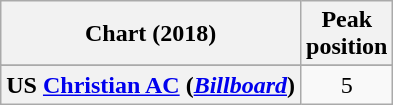<table class="wikitable sortable plainrowheaders" style="text-align:center">
<tr>
<th scope="col">Chart (2018)</th>
<th scope="col">Peak<br> position</th>
</tr>
<tr>
</tr>
<tr>
</tr>
<tr>
<th scope="row">US <a href='#'>Christian AC</a> (<em><a href='#'>Billboard</a></em>)</th>
<td>5</td>
</tr>
</table>
